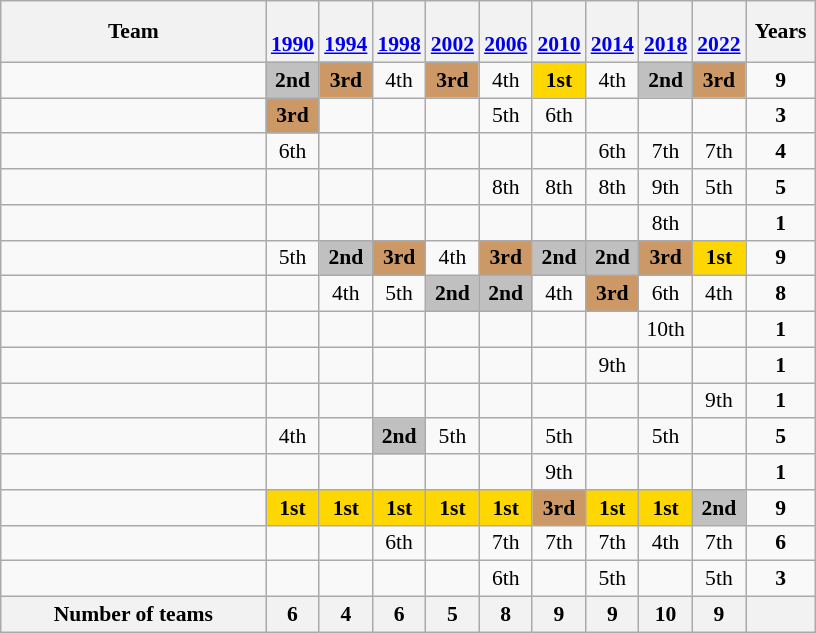<table class="wikitable" style="text-align:center; font-size:90%">
<tr>
<th width=170>Team</th>
<th width=25><br><a href='#'>1990</a></th>
<th width=25><br><a href='#'>1994</a></th>
<th width=25><br><a href='#'>1998</a></th>
<th width=25><br><a href='#'>2002</a></th>
<th width=25><br><a href='#'>2006</a></th>
<th width=25><br><a href='#'>2010</a></th>
<th width=25><br><a href='#'>2014</a></th>
<th width=25><br><a href='#'>2018</a></th>
<th width=25><br><a href='#'>2022</a></th>
<th width=40>Years</th>
</tr>
<tr>
<td align=left></td>
<td bgcolor=silver><strong>2nd</strong></td>
<td bgcolor=cc9966><strong>3rd</strong></td>
<td>4th</td>
<td bgcolor=cc9966><strong>3rd</strong></td>
<td>4th</td>
<td bgcolor=gold><strong>1st</strong></td>
<td>4th</td>
<td bgcolor=silver><strong>2nd</strong></td>
<td bgcolor=cc9966><strong>3rd</strong></td>
<td><strong>9</strong></td>
</tr>
<tr>
<td align=left></td>
<td bgcolor=cc9966><strong>3rd</strong></td>
<td></td>
<td></td>
<td></td>
<td>5th</td>
<td>6th</td>
<td></td>
<td></td>
<td></td>
<td><strong>3</strong></td>
</tr>
<tr>
<td align=left></td>
<td>6th</td>
<td></td>
<td></td>
<td></td>
<td></td>
<td></td>
<td>6th</td>
<td>7th</td>
<td>7th</td>
<td><strong>4</strong></td>
</tr>
<tr>
<td align=left></td>
<td></td>
<td></td>
<td></td>
<td></td>
<td>8th</td>
<td>8th</td>
<td>8th</td>
<td>9th</td>
<td>5th</td>
<td><strong>5</strong></td>
</tr>
<tr>
<td align=left></td>
<td></td>
<td></td>
<td></td>
<td></td>
<td></td>
<td></td>
<td></td>
<td>8th</td>
<td></td>
<td><strong>1</strong></td>
</tr>
<tr>
<td align=left></td>
<td>5th</td>
<td bgcolor=silver><strong>2nd</strong></td>
<td bgcolor=cc9966><strong>3rd</strong></td>
<td>4th</td>
<td bgcolor=cc9966><strong>3rd</strong></td>
<td bgcolor=silver><strong>2nd</strong></td>
<td bgcolor=silver><strong>2nd</strong></td>
<td bgcolor=cc9966><strong>3rd</strong></td>
<td bgcolor=gold><strong>1st</strong></td>
<td><strong>9</strong></td>
</tr>
<tr>
<td align=left></td>
<td></td>
<td>4th</td>
<td>5th</td>
<td bgcolor=silver><strong>2nd</strong></td>
<td bgcolor=silver><strong>2nd</strong></td>
<td>4th</td>
<td bgcolor=cc9966><strong>3rd</strong></td>
<td>6th</td>
<td>4th</td>
<td><strong>8</strong></td>
</tr>
<tr>
<td align=left></td>
<td></td>
<td></td>
<td></td>
<td></td>
<td></td>
<td></td>
<td></td>
<td>10th</td>
<td></td>
<td><strong>1</strong></td>
</tr>
<tr>
<td align=left></td>
<td></td>
<td></td>
<td></td>
<td></td>
<td></td>
<td></td>
<td>9th</td>
<td></td>
<td></td>
<td><strong>1</strong></td>
</tr>
<tr>
<td align=left></td>
<td></td>
<td></td>
<td></td>
<td></td>
<td></td>
<td></td>
<td></td>
<td></td>
<td>9th</td>
<td><strong>1</strong></td>
</tr>
<tr>
<td align=left></td>
<td>4th</td>
<td></td>
<td bgcolor=silver><strong>2nd</strong></td>
<td>5th</td>
<td></td>
<td>5th</td>
<td></td>
<td>5th</td>
<td></td>
<td><strong>5</strong></td>
</tr>
<tr>
<td align=left></td>
<td></td>
<td></td>
<td></td>
<td></td>
<td></td>
<td>9th</td>
<td></td>
<td></td>
<td></td>
<td><strong>1</strong></td>
</tr>
<tr>
<td align=left></td>
<td bgcolor=gold><strong>1st</strong></td>
<td bgcolor=gold><strong>1st</strong></td>
<td bgcolor=gold><strong>1st</strong></td>
<td bgcolor=gold><strong>1st</strong></td>
<td bgcolor=gold><strong>1st</strong></td>
<td bgcolor=cc9966><strong>3rd</strong></td>
<td bgcolor=gold><strong>1st</strong></td>
<td bgcolor=gold><strong>1st</strong></td>
<td bgcolor=silver><strong>2nd</strong></td>
<td><strong>9</strong></td>
</tr>
<tr>
<td align=left></td>
<td></td>
<td></td>
<td>6th</td>
<td></td>
<td>7th</td>
<td>7th</td>
<td>7th</td>
<td>4th</td>
<td>7th</td>
<td><strong>6</strong></td>
</tr>
<tr>
<td align=left></td>
<td></td>
<td></td>
<td></td>
<td></td>
<td>6th</td>
<td></td>
<td>5th</td>
<td></td>
<td>5th</td>
<td><strong>3</strong></td>
</tr>
<tr>
<th>Number of teams</th>
<th>6</th>
<th>4</th>
<th>6</th>
<th>5</th>
<th>8</th>
<th>9</th>
<th>9</th>
<th>10</th>
<th>9</th>
<th></th>
</tr>
</table>
